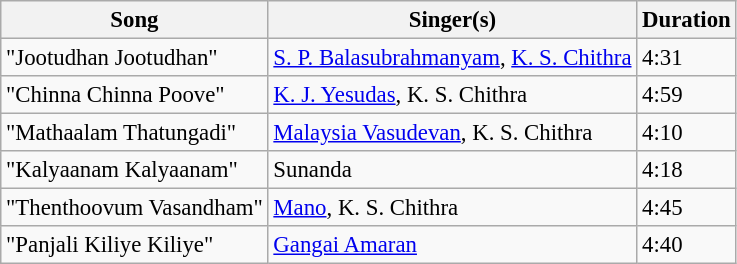<table class="wikitable" style="font-size:95%;">
<tr>
<th>Song</th>
<th>Singer(s)</th>
<th>Duration</th>
</tr>
<tr>
<td>"Jootudhan Jootudhan"</td>
<td><a href='#'>S. P. Balasubrahmanyam</a>, <a href='#'>K. S. Chithra</a></td>
<td>4:31</td>
</tr>
<tr>
<td>"Chinna Chinna Poove"</td>
<td><a href='#'>K. J. Yesudas</a>, K. S. Chithra</td>
<td>4:59</td>
</tr>
<tr>
<td>"Mathaalam Thatungadi"</td>
<td><a href='#'>Malaysia Vasudevan</a>, K. S. Chithra</td>
<td>4:10</td>
</tr>
<tr>
<td>"Kalyaanam Kalyaanam"</td>
<td>Sunanda</td>
<td>4:18</td>
</tr>
<tr>
<td>"Thenthoovum Vasandham"</td>
<td><a href='#'>Mano</a>, K. S. Chithra</td>
<td>4:45</td>
</tr>
<tr>
<td>"Panjali Kiliye Kiliye"</td>
<td><a href='#'>Gangai Amaran</a></td>
<td>4:40</td>
</tr>
</table>
